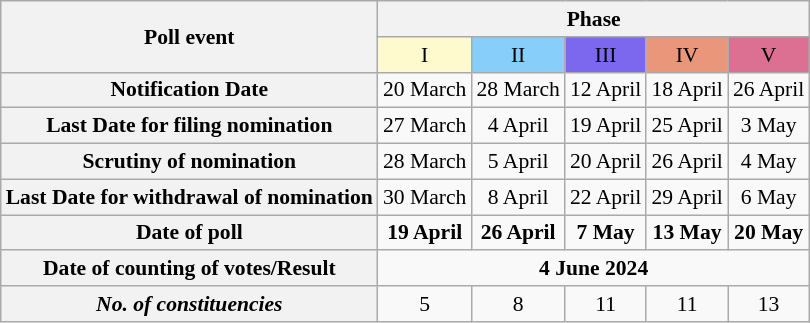<table class="wikitable" style="text-align:center;margin:auto;font-size:90%;">
<tr>
<th rowspan="2">Poll event</th>
<th colspan="5">Phase</th>
</tr>
<tr>
<td bgcolor="#FFFACD">I</td>
<td bgcolor="#87CEFA">II</td>
<td bgcolor="#7B68EE">III</td>
<td bgcolor="#E9967A">IV</td>
<td bgcolor="#DB7093">V</td>
</tr>
<tr>
<th>Notification Date</th>
<td>20 March</td>
<td>28 March</td>
<td>12 April</td>
<td>18 April</td>
<td>26 April</td>
</tr>
<tr>
<th>Last Date for filing nomination</th>
<td>27 March</td>
<td>4 April</td>
<td>19 April</td>
<td>25 April</td>
<td>3 May</td>
</tr>
<tr>
<th>Scrutiny of nomination</th>
<td>28 March</td>
<td>5 April</td>
<td>20 April</td>
<td>26 April</td>
<td>4 May</td>
</tr>
<tr>
<th>Last Date for withdrawal of nomination</th>
<td>30 March</td>
<td>8 April</td>
<td>22 April</td>
<td>29 April</td>
<td>6 May</td>
</tr>
<tr>
<th>Date of poll</th>
<td><strong>19 April</strong></td>
<td><strong>26 April</strong></td>
<td><strong>7 May</strong></td>
<td><strong>13 May</strong></td>
<td><strong>20 May</strong></td>
</tr>
<tr>
<th>Date of counting of votes/Result</th>
<td colspan="5"><strong>4 June 2024</strong></td>
</tr>
<tr>
<th><strong><em>No. of constituencies</em></strong></th>
<td>5</td>
<td>8</td>
<td>11</td>
<td>11</td>
<td>13</td>
</tr>
</table>
